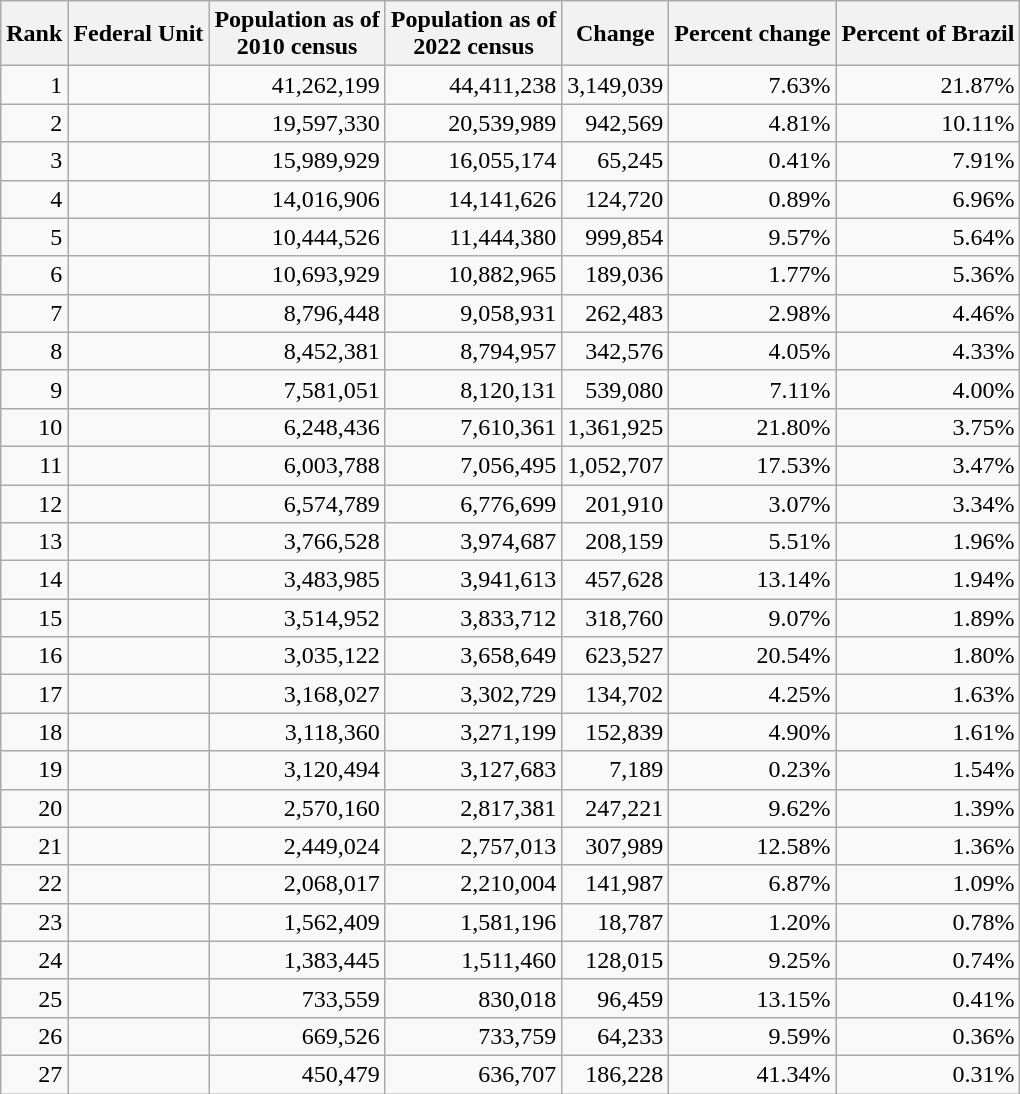<table class="wikitable sortable" style="text-align: right;">
<tr>
<th>Rank</th>
<th>Federal Unit</th>
<th>Population as of<br>2010 census</th>
<th>Population as of<br>2022 census</th>
<th data-sort-type="number">Change</th>
<th data-sort-type="number">Percent change</th>
<th data-sort-type="number">Percent of Brazil</th>
</tr>
<tr>
<td>1</td>
<td style="text-align: left;"></td>
<td>41,262,199</td>
<td>44,411,238</td>
<td> 3,149,039</td>
<td> 7.63%</td>
<td>21.87%</td>
</tr>
<tr>
<td>2</td>
<td style="text-align: left;"></td>
<td>19,597,330</td>
<td>20,539,989</td>
<td> 942,569</td>
<td> 4.81%</td>
<td>10.11%</td>
</tr>
<tr>
<td>3</td>
<td style="text-align: left;"></td>
<td>15,989,929</td>
<td>16,055,174</td>
<td> 65,245</td>
<td> 0.41%</td>
<td>7.91%</td>
</tr>
<tr>
<td>4</td>
<td style="text-align: left;"></td>
<td>14,016,906</td>
<td>14,141,626</td>
<td> 124,720</td>
<td> 0.89%</td>
<td>6.96%</td>
</tr>
<tr>
<td>5</td>
<td style="text-align: left;"></td>
<td>10,444,526</td>
<td>11,444,380</td>
<td> 999,854</td>
<td> 9.57%</td>
<td>5.64%</td>
</tr>
<tr>
<td>6</td>
<td style="text-align: left;"></td>
<td>10,693,929</td>
<td>10,882,965</td>
<td> 189,036</td>
<td> 1.77%</td>
<td>5.36%</td>
</tr>
<tr>
<td>7</td>
<td style="text-align: left;"></td>
<td>8,796,448</td>
<td>9,058,931</td>
<td> 262,483</td>
<td> 2.98%</td>
<td>4.46%</td>
</tr>
<tr>
<td>8</td>
<td style="text-align: left;"></td>
<td>8,452,381</td>
<td>8,794,957</td>
<td> 342,576</td>
<td> 4.05%</td>
<td>4.33%</td>
</tr>
<tr>
<td>9</td>
<td style="text-align: left;"></td>
<td>7,581,051</td>
<td>8,120,131</td>
<td> 539,080</td>
<td> 7.11%</td>
<td>4.00%</td>
</tr>
<tr>
<td>10</td>
<td style="text-align: left;"></td>
<td>6,248,436</td>
<td>7,610,361</td>
<td> 1,361,925</td>
<td> 21.80%</td>
<td>3.75%</td>
</tr>
<tr>
<td>11</td>
<td style="text-align: left;"></td>
<td>6,003,788</td>
<td>7,056,495</td>
<td> 1,052,707</td>
<td> 17.53%</td>
<td>3.47%</td>
</tr>
<tr>
<td>12</td>
<td style="text-align: left;"></td>
<td>6,574,789</td>
<td>6,776,699</td>
<td> 201,910</td>
<td> 3.07%</td>
<td>3.34%</td>
</tr>
<tr>
<td>13</td>
<td style="text-align: left;"></td>
<td>3,766,528</td>
<td>3,974,687</td>
<td> 208,159</td>
<td> 5.51%</td>
<td>1.96%</td>
</tr>
<tr>
<td>14</td>
<td style="text-align: left;"></td>
<td>3,483,985</td>
<td>3,941,613</td>
<td> 457,628</td>
<td> 13.14%</td>
<td>1.94%</td>
</tr>
<tr>
<td>15</td>
<td style="text-align: left;"></td>
<td>3,514,952</td>
<td>3,833,712</td>
<td> 318,760</td>
<td> 9.07%</td>
<td>1.89%</td>
</tr>
<tr>
<td>16</td>
<td style="text-align: left;"></td>
<td>3,035,122</td>
<td>3,658,649</td>
<td> 623,527</td>
<td> 20.54%</td>
<td>1.80%</td>
</tr>
<tr>
<td>17</td>
<td style="text-align: left;"></td>
<td>3,168,027</td>
<td>3,302,729</td>
<td> 134,702</td>
<td> 4.25%</td>
<td>1.63%</td>
</tr>
<tr>
<td>18</td>
<td style="text-align: left;"></td>
<td>3,118,360</td>
<td>3,271,199</td>
<td> 152,839</td>
<td> 4.90%</td>
<td>1.61%</td>
</tr>
<tr>
<td>19</td>
<td style="text-align: left;"></td>
<td>3,120,494</td>
<td>3,127,683</td>
<td> 7,189</td>
<td> 0.23%</td>
<td>1.54%</td>
</tr>
<tr>
<td>20</td>
<td style="text-align: left;"></td>
<td>2,570,160</td>
<td>2,817,381</td>
<td> 247,221</td>
<td> 9.62%</td>
<td>1.39%</td>
</tr>
<tr>
<td>21</td>
<td style="text-align: left;"></td>
<td>2,449,024</td>
<td>2,757,013</td>
<td> 307,989</td>
<td> 12.58%</td>
<td>1.36%</td>
</tr>
<tr>
<td>22</td>
<td style="text-align: left;"></td>
<td>2,068,017</td>
<td>2,210,004</td>
<td> 141,987</td>
<td> 6.87%</td>
<td>1.09%</td>
</tr>
<tr>
<td>23</td>
<td style="text-align: left;"></td>
<td>1,562,409</td>
<td>1,581,196</td>
<td> 18,787</td>
<td> 1.20%</td>
<td>0.78%</td>
</tr>
<tr>
<td>24</td>
<td style="text-align: left;"></td>
<td>1,383,445</td>
<td>1,511,460</td>
<td> 128,015</td>
<td> 9.25%</td>
<td>0.74%</td>
</tr>
<tr>
<td>25</td>
<td style="text-align: left;"></td>
<td>733,559</td>
<td>830,018</td>
<td> 96,459</td>
<td> 13.15%</td>
<td>0.41%</td>
</tr>
<tr>
<td>26</td>
<td style="text-align: left;"></td>
<td>669,526</td>
<td>733,759</td>
<td> 64,233</td>
<td> 9.59%</td>
<td>0.36%</td>
</tr>
<tr>
<td>27</td>
<td style="text-align: left;"></td>
<td>450,479</td>
<td>636,707</td>
<td> 186,228</td>
<td> 41.34%</td>
<td>0.31%</td>
</tr>
</table>
